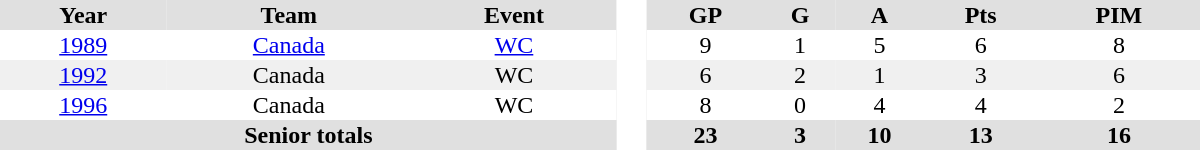<table border="0" cellpadding="1" cellspacing="0" style="text-align:center; width:50em">
<tr ALIGN="center" bgcolor="#e0e0e0">
<th>Year</th>
<th>Team</th>
<th>Event</th>
<th rowspan="99" bgcolor="#ffffff"> </th>
<th>GP</th>
<th>G</th>
<th>A</th>
<th>Pts</th>
<th>PIM</th>
</tr>
<tr>
<td><a href='#'>1989</a></td>
<td><a href='#'>Canada</a></td>
<td><a href='#'>WC</a></td>
<td>9</td>
<td>1</td>
<td>5</td>
<td>6</td>
<td>8</td>
</tr>
<tr bgcolor="#f0f0f0">
<td><a href='#'>1992</a></td>
<td>Canada</td>
<td>WC</td>
<td>6</td>
<td>2</td>
<td>1</td>
<td>3</td>
<td>6</td>
</tr>
<tr>
<td><a href='#'>1996</a></td>
<td>Canada</td>
<td>WC</td>
<td>8</td>
<td>0</td>
<td>4</td>
<td>4</td>
<td>2</td>
</tr>
<tr bgcolor="#e0e0e0">
<th colspan=3>Senior totals</th>
<th>23</th>
<th>3</th>
<th>10</th>
<th>13</th>
<th>16</th>
</tr>
</table>
